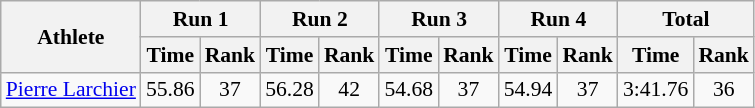<table class="wikitable" border="1" style="font-size:90%">
<tr>
<th rowspan="2">Athlete</th>
<th colspan="2">Run 1</th>
<th colspan="2">Run 2</th>
<th colspan="2">Run 3</th>
<th colspan="2">Run 4</th>
<th colspan="2">Total</th>
</tr>
<tr>
<th>Time</th>
<th>Rank</th>
<th>Time</th>
<th>Rank</th>
<th>Time</th>
<th>Rank</th>
<th>Time</th>
<th>Rank</th>
<th>Time</th>
<th>Rank</th>
</tr>
<tr>
<td><a href='#'>Pierre Larchier</a></td>
<td align="center">55.86</td>
<td align="center">37</td>
<td align="center">56.28</td>
<td align="center">42</td>
<td align="center">54.68</td>
<td align="center">37</td>
<td align="center">54.94</td>
<td align="center">37</td>
<td align="center">3:41.76</td>
<td align="center">36</td>
</tr>
</table>
